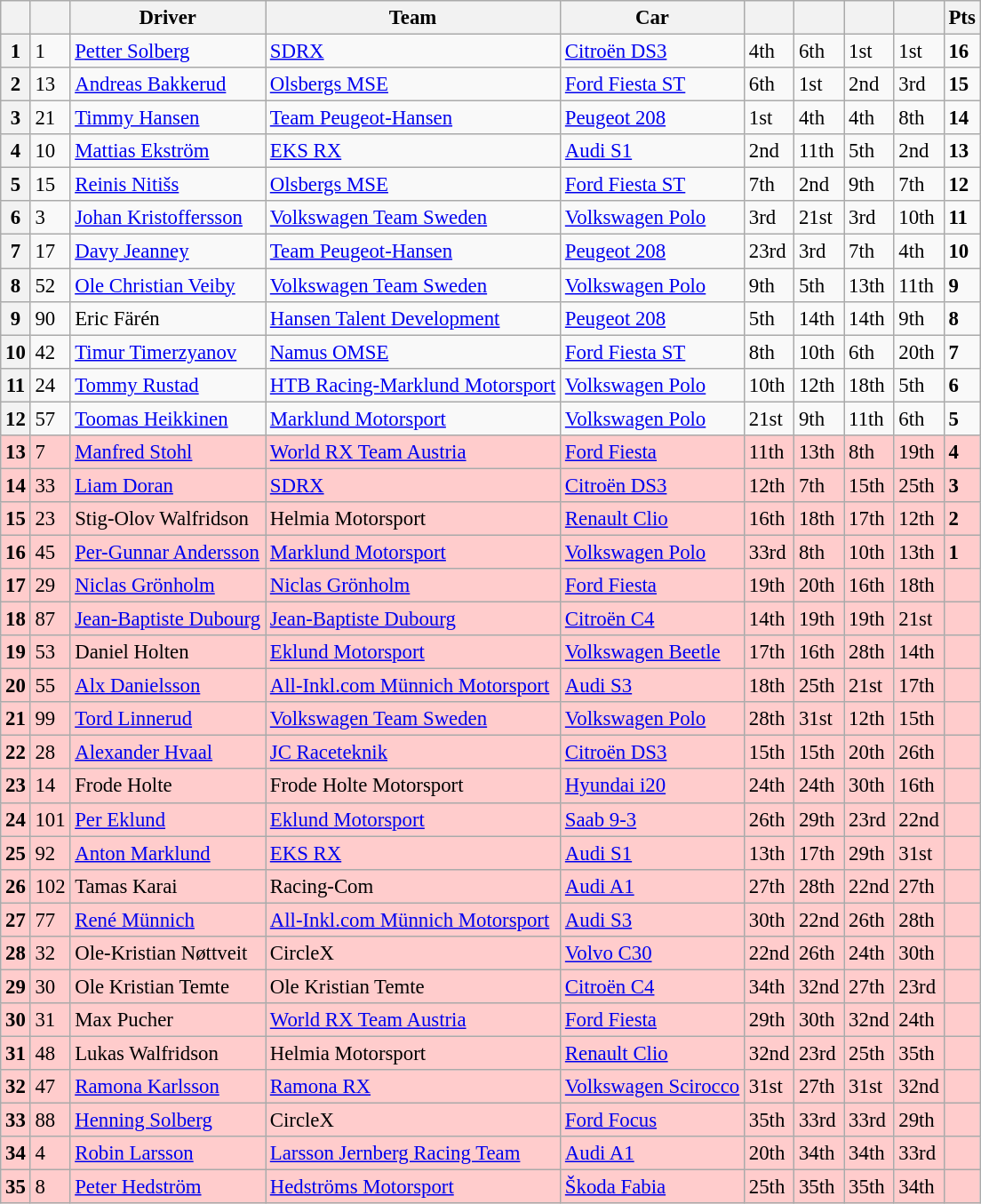<table class=wikitable style="font-size:95%">
<tr>
<th></th>
<th></th>
<th>Driver</th>
<th>Team</th>
<th>Car</th>
<th></th>
<th></th>
<th></th>
<th></th>
<th>Pts</th>
</tr>
<tr>
<th>1</th>
<td>1</td>
<td> <a href='#'>Petter Solberg</a></td>
<td><a href='#'>SDRX</a></td>
<td><a href='#'>Citroën DS3</a></td>
<td>4th</td>
<td>6th</td>
<td>1st</td>
<td>1st</td>
<td><strong>16</strong></td>
</tr>
<tr>
<th>2</th>
<td>13</td>
<td> <a href='#'>Andreas Bakkerud</a></td>
<td><a href='#'>Olsbergs MSE</a></td>
<td><a href='#'>Ford Fiesta ST</a></td>
<td>6th</td>
<td>1st</td>
<td>2nd</td>
<td>3rd</td>
<td><strong>15</strong></td>
</tr>
<tr>
<th>3</th>
<td>21</td>
<td> <a href='#'>Timmy Hansen</a></td>
<td><a href='#'>Team Peugeot-Hansen</a></td>
<td><a href='#'>Peugeot 208</a></td>
<td>1st</td>
<td>4th</td>
<td>4th</td>
<td>8th</td>
<td><strong>14</strong></td>
</tr>
<tr>
<th>4</th>
<td>10</td>
<td> <a href='#'>Mattias Ekström</a></td>
<td><a href='#'>EKS RX</a></td>
<td><a href='#'>Audi S1</a></td>
<td>2nd</td>
<td>11th</td>
<td>5th</td>
<td>2nd</td>
<td><strong>13</strong></td>
</tr>
<tr>
<th>5</th>
<td>15</td>
<td> <a href='#'>Reinis Nitišs</a></td>
<td><a href='#'>Olsbergs MSE</a></td>
<td><a href='#'>Ford Fiesta ST</a></td>
<td>7th</td>
<td>2nd</td>
<td>9th</td>
<td>7th</td>
<td><strong>12</strong></td>
</tr>
<tr>
<th>6</th>
<td>3</td>
<td> <a href='#'>Johan Kristoffersson</a></td>
<td><a href='#'>Volkswagen Team Sweden</a></td>
<td><a href='#'>Volkswagen Polo</a></td>
<td>3rd</td>
<td>21st</td>
<td>3rd</td>
<td>10th</td>
<td><strong>11</strong></td>
</tr>
<tr>
<th>7</th>
<td>17</td>
<td> <a href='#'>Davy Jeanney</a></td>
<td><a href='#'>Team Peugeot-Hansen</a></td>
<td><a href='#'>Peugeot 208</a></td>
<td>23rd</td>
<td>3rd</td>
<td>7th</td>
<td>4th</td>
<td><strong>10</strong></td>
</tr>
<tr>
<th>8</th>
<td>52</td>
<td> <a href='#'>Ole Christian Veiby</a></td>
<td><a href='#'>Volkswagen Team Sweden</a></td>
<td><a href='#'>Volkswagen Polo</a></td>
<td>9th</td>
<td>5th</td>
<td>13th</td>
<td>11th</td>
<td><strong>9</strong></td>
</tr>
<tr>
<th>9</th>
<td>90</td>
<td> Eric Färén</td>
<td><a href='#'>Hansen Talent Development</a></td>
<td><a href='#'>Peugeot 208</a></td>
<td>5th</td>
<td>14th</td>
<td>14th</td>
<td>9th</td>
<td><strong>8</strong></td>
</tr>
<tr>
<th>10</th>
<td>42</td>
<td> <a href='#'>Timur Timerzyanov</a></td>
<td><a href='#'>Namus OMSE</a></td>
<td><a href='#'>Ford Fiesta ST</a></td>
<td>8th</td>
<td>10th</td>
<td>6th</td>
<td>20th</td>
<td><strong>7</strong></td>
</tr>
<tr>
<th>11</th>
<td>24</td>
<td> <a href='#'>Tommy Rustad</a></td>
<td><a href='#'>HTB Racing-Marklund Motorsport</a></td>
<td><a href='#'>Volkswagen Polo</a></td>
<td>10th</td>
<td>12th</td>
<td>18th</td>
<td>5th</td>
<td><strong>6</strong></td>
</tr>
<tr>
<th>12</th>
<td>57</td>
<td> <a href='#'>Toomas Heikkinen</a></td>
<td><a href='#'>Marklund Motorsport</a></td>
<td><a href='#'>Volkswagen Polo</a></td>
<td>21st</td>
<td>9th</td>
<td>11th</td>
<td>6th</td>
<td><strong>5</strong></td>
</tr>
<tr>
<th style="background:#ffcccc;">13</th>
<td style="background:#ffcccc;">7</td>
<td style="background:#ffcccc;"> <a href='#'>Manfred Stohl</a></td>
<td style="background:#ffcccc;"><a href='#'>World RX Team Austria</a></td>
<td style="background:#ffcccc;"><a href='#'>Ford Fiesta</a></td>
<td style="background:#ffcccc;">11th</td>
<td style="background:#ffcccc;">13th</td>
<td style="background:#ffcccc;">8th</td>
<td style="background:#ffcccc;">19th</td>
<td style="background:#ffcccc;"><strong>4</strong></td>
</tr>
<tr>
<th style="background:#ffcccc;">14</th>
<td style="background:#ffcccc;">33</td>
<td style="background:#ffcccc;"> <a href='#'>Liam Doran</a></td>
<td style="background:#ffcccc;"><a href='#'>SDRX</a></td>
<td style="background:#ffcccc;"><a href='#'>Citroën DS3</a></td>
<td style="background:#ffcccc;">12th</td>
<td style="background:#ffcccc;">7th</td>
<td style="background:#ffcccc;">15th</td>
<td style="background:#ffcccc;">25th</td>
<td style="background:#ffcccc;"><strong>3</strong></td>
</tr>
<tr>
<th style="background:#ffcccc;">15</th>
<td style="background:#ffcccc;">23</td>
<td style="background:#ffcccc;"> Stig-Olov Walfridson</td>
<td style="background:#ffcccc;">Helmia Motorsport</td>
<td style="background:#ffcccc;"><a href='#'>Renault Clio</a></td>
<td style="background:#ffcccc;">16th</td>
<td style="background:#ffcccc;">18th</td>
<td style="background:#ffcccc;">17th</td>
<td style="background:#ffcccc;">12th</td>
<td style="background:#ffcccc;"><strong>2</strong></td>
</tr>
<tr>
<th style="background:#ffcccc;">16</th>
<td style="background:#ffcccc;">45</td>
<td style="background:#ffcccc;"> <a href='#'>Per-Gunnar Andersson</a></td>
<td style="background:#ffcccc;"><a href='#'>Marklund Motorsport</a></td>
<td style="background:#ffcccc;"><a href='#'>Volkswagen Polo</a></td>
<td style="background:#ffcccc;">33rd</td>
<td style="background:#ffcccc;">8th</td>
<td style="background:#ffcccc;">10th</td>
<td style="background:#ffcccc;">13th</td>
<td style="background:#ffcccc;"><strong>1</strong></td>
</tr>
<tr>
<th style="background:#ffcccc;">17</th>
<td style="background:#ffcccc;">29</td>
<td style="background:#ffcccc;"> <a href='#'>Niclas Grönholm</a></td>
<td style="background:#ffcccc;"><a href='#'>Niclas Grönholm</a></td>
<td style="background:#ffcccc;"><a href='#'>Ford Fiesta</a></td>
<td style="background:#ffcccc;">19th</td>
<td style="background:#ffcccc;">20th</td>
<td style="background:#ffcccc;">16th</td>
<td style="background:#ffcccc;">18th</td>
<td style="background:#ffcccc;"></td>
</tr>
<tr>
<th style="background:#ffcccc;">18</th>
<td style="background:#ffcccc;">87</td>
<td style="background:#ffcccc;"> <a href='#'>Jean-Baptiste Dubourg</a></td>
<td style="background:#ffcccc;"><a href='#'>Jean-Baptiste Dubourg</a></td>
<td style="background:#ffcccc;"><a href='#'>Citroën C4</a></td>
<td style="background:#ffcccc;">14th</td>
<td style="background:#ffcccc;">19th</td>
<td style="background:#ffcccc;">19th</td>
<td style="background:#ffcccc;">21st</td>
<td style="background:#ffcccc;"></td>
</tr>
<tr>
<th style="background:#ffcccc;">19</th>
<td style="background:#ffcccc;">53</td>
<td style="background:#ffcccc;"> Daniel Holten</td>
<td style="background:#ffcccc;"><a href='#'>Eklund Motorsport</a></td>
<td style="background:#ffcccc;"><a href='#'>Volkswagen Beetle</a></td>
<td style="background:#ffcccc;">17th</td>
<td style="background:#ffcccc;">16th</td>
<td style="background:#ffcccc;">28th</td>
<td style="background:#ffcccc;">14th</td>
<td style="background:#ffcccc;"></td>
</tr>
<tr>
<th style="background:#ffcccc;">20</th>
<td style="background:#ffcccc;">55</td>
<td style="background:#ffcccc;"> <a href='#'>Alx Danielsson</a></td>
<td style="background:#ffcccc;"><a href='#'>All-Inkl.com Münnich Motorsport</a></td>
<td style="background:#ffcccc;"><a href='#'>Audi S3</a></td>
<td style="background:#ffcccc;">18th</td>
<td style="background:#ffcccc;">25th</td>
<td style="background:#ffcccc;">21st</td>
<td style="background:#ffcccc;">17th</td>
<td style="background:#ffcccc;"></td>
</tr>
<tr>
<th style="background:#ffcccc;">21</th>
<td style="background:#ffcccc;">99</td>
<td style="background:#ffcccc;"> <a href='#'>Tord Linnerud</a></td>
<td style="background:#ffcccc;"><a href='#'>Volkswagen Team Sweden</a></td>
<td style="background:#ffcccc;"><a href='#'>Volkswagen Polo</a></td>
<td style="background:#ffcccc;">28th</td>
<td style="background:#ffcccc;">31st</td>
<td style="background:#ffcccc;">12th</td>
<td style="background:#ffcccc;">15th</td>
<td style="background:#ffcccc;"></td>
</tr>
<tr>
<th style="background:#ffcccc;">22</th>
<td style="background:#ffcccc;">28</td>
<td style="background:#ffcccc;"> <a href='#'>Alexander Hvaal</a></td>
<td style="background:#ffcccc;"><a href='#'>JC Raceteknik</a></td>
<td style="background:#ffcccc;"><a href='#'>Citroën DS3</a></td>
<td style="background:#ffcccc;">15th</td>
<td style="background:#ffcccc;">15th</td>
<td style="background:#ffcccc;">20th</td>
<td style="background:#ffcccc;">26th</td>
<td style="background:#ffcccc;"></td>
</tr>
<tr>
<th style="background:#ffcccc;">23</th>
<td style="background:#ffcccc;">14</td>
<td style="background:#ffcccc;"> Frode Holte</td>
<td style="background:#ffcccc;">Frode Holte Motorsport</td>
<td style="background:#ffcccc;"><a href='#'>Hyundai i20</a></td>
<td style="background:#ffcccc;">24th</td>
<td style="background:#ffcccc;">24th</td>
<td style="background:#ffcccc;">30th</td>
<td style="background:#ffcccc;">16th</td>
<td style="background:#ffcccc;"></td>
</tr>
<tr>
<th style="background:#ffcccc;">24</th>
<td style="background:#ffcccc;">101</td>
<td style="background:#ffcccc;"> <a href='#'>Per Eklund</a></td>
<td style="background:#ffcccc;"><a href='#'>Eklund Motorsport</a></td>
<td style="background:#ffcccc;"><a href='#'>Saab 9-3</a></td>
<td style="background:#ffcccc;">26th</td>
<td style="background:#ffcccc;">29th</td>
<td style="background:#ffcccc;">23rd</td>
<td style="background:#ffcccc;">22nd</td>
<td style="background:#ffcccc;"></td>
</tr>
<tr>
<th style="background:#ffcccc;">25</th>
<td style="background:#ffcccc;">92</td>
<td style="background:#ffcccc;"> <a href='#'>Anton Marklund</a></td>
<td style="background:#ffcccc;"><a href='#'>EKS RX</a></td>
<td style="background:#ffcccc;"><a href='#'>Audi S1</a></td>
<td style="background:#ffcccc;">13th</td>
<td style="background:#ffcccc;">17th</td>
<td style="background:#ffcccc;">29th</td>
<td style="background:#ffcccc;">31st</td>
<td style="background:#ffcccc;"></td>
</tr>
<tr>
<th style="background:#ffcccc;">26</th>
<td style="background:#ffcccc;">102</td>
<td style="background:#ffcccc;"> Tamas Karai</td>
<td style="background:#ffcccc;">Racing-Com</td>
<td style="background:#ffcccc;"><a href='#'>Audi A1</a></td>
<td style="background:#ffcccc;">27th</td>
<td style="background:#ffcccc;">28th</td>
<td style="background:#ffcccc;">22nd</td>
<td style="background:#ffcccc;">27th</td>
<td style="background:#ffcccc;"></td>
</tr>
<tr>
<th style="background:#ffcccc;">27</th>
<td style="background:#ffcccc;">77</td>
<td style="background:#ffcccc;"> <a href='#'>René Münnich</a></td>
<td style="background:#ffcccc;"><a href='#'>All-Inkl.com Münnich Motorsport</a></td>
<td style="background:#ffcccc;"><a href='#'>Audi S3</a></td>
<td style="background:#ffcccc;">30th</td>
<td style="background:#ffcccc;">22nd</td>
<td style="background:#ffcccc;">26th</td>
<td style="background:#ffcccc;">28th</td>
<td style="background:#ffcccc;"></td>
</tr>
<tr>
<th style="background:#ffcccc;">28</th>
<td style="background:#ffcccc;">32</td>
<td style="background:#ffcccc;"> Ole-Kristian Nøttveit</td>
<td style="background:#ffcccc;">CircleX</td>
<td style="background:#ffcccc;"><a href='#'>Volvo C30</a></td>
<td style="background:#ffcccc;">22nd</td>
<td style="background:#ffcccc;">26th</td>
<td style="background:#ffcccc;">24th</td>
<td style="background:#ffcccc;">30th</td>
<td style="background:#ffcccc;"></td>
</tr>
<tr>
<th style="background:#ffcccc;">29</th>
<td style="background:#ffcccc;">30</td>
<td style="background:#ffcccc;"> Ole Kristian Temte</td>
<td style="background:#ffcccc;">Ole Kristian Temte</td>
<td style="background:#ffcccc;"><a href='#'>Citroën C4</a></td>
<td style="background:#ffcccc;">34th</td>
<td style="background:#ffcccc;">32nd</td>
<td style="background:#ffcccc;">27th</td>
<td style="background:#ffcccc;">23rd</td>
<td style="background:#ffcccc;"></td>
</tr>
<tr>
<th style="background:#ffcccc;">30</th>
<td style="background:#ffcccc;">31</td>
<td style="background:#ffcccc;"> Max Pucher</td>
<td style="background:#ffcccc;"><a href='#'>World RX Team Austria</a></td>
<td style="background:#ffcccc;"><a href='#'>Ford Fiesta</a></td>
<td style="background:#ffcccc;">29th</td>
<td style="background:#ffcccc;">30th</td>
<td style="background:#ffcccc;">32nd</td>
<td style="background:#ffcccc;">24th</td>
<td style="background:#ffcccc;"></td>
</tr>
<tr>
<th style="background:#ffcccc;">31</th>
<td style="background:#ffcccc;">48</td>
<td style="background:#ffcccc;"> Lukas Walfridson</td>
<td style="background:#ffcccc;">Helmia Motorsport</td>
<td style="background:#ffcccc;"><a href='#'>Renault Clio</a></td>
<td style="background:#ffcccc;">32nd</td>
<td style="background:#ffcccc;">23rd</td>
<td style="background:#ffcccc;">25th</td>
<td style="background:#ffcccc;">35th</td>
<td style="background:#ffcccc;"></td>
</tr>
<tr>
<th style="background:#ffcccc;">32</th>
<td style="background:#ffcccc;">47</td>
<td style="background:#ffcccc;"> <a href='#'>Ramona Karlsson</a></td>
<td style="background:#ffcccc;"><a href='#'>Ramona RX</a></td>
<td style="background:#ffcccc;"><a href='#'>Volkswagen Scirocco</a></td>
<td style="background:#ffcccc;">31st</td>
<td style="background:#ffcccc;">27th</td>
<td style="background:#ffcccc;">31st</td>
<td style="background:#ffcccc;">32nd</td>
<td style="background:#ffcccc;"></td>
</tr>
<tr>
<th style="background:#ffcccc;">33</th>
<td style="background:#ffcccc;">88</td>
<td style="background:#ffcccc;"> <a href='#'>Henning Solberg</a></td>
<td style="background:#ffcccc;">CircleX</td>
<td style="background:#ffcccc;"><a href='#'>Ford Focus</a></td>
<td style="background:#ffcccc;">35th</td>
<td style="background:#ffcccc;">33rd</td>
<td style="background:#ffcccc;">33rd</td>
<td style="background:#ffcccc;">29th</td>
<td style="background:#ffcccc;"></td>
</tr>
<tr>
<th style="background:#ffcccc;">34</th>
<td style="background:#ffcccc;">4</td>
<td style="background:#ffcccc;"> <a href='#'>Robin Larsson</a></td>
<td style="background:#ffcccc;"><a href='#'>Larsson Jernberg Racing Team</a></td>
<td style="background:#ffcccc;"><a href='#'>Audi A1</a></td>
<td style="background:#ffcccc;">20th</td>
<td style="background:#ffcccc;">34th</td>
<td style="background:#ffcccc;">34th</td>
<td style="background:#ffcccc;">33rd</td>
<td style="background:#ffcccc;"></td>
</tr>
<tr>
<th style="background:#ffcccc;">35</th>
<td style="background:#ffcccc;">8</td>
<td style="background:#ffcccc;"> <a href='#'>Peter Hedström</a></td>
<td style="background:#ffcccc;"><a href='#'>Hedströms Motorsport</a></td>
<td style="background:#ffcccc;"><a href='#'>Škoda Fabia</a></td>
<td style="background:#ffcccc;">25th</td>
<td style="background:#ffcccc;">35th</td>
<td style="background:#ffcccc;">35th</td>
<td style="background:#ffcccc;">34th</td>
<td style="background:#ffcccc;"></td>
</tr>
</table>
